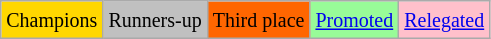<table class="wikitable">
<tr>
<td bgcolor="gold"><small>Champions</small></td>
<td bgcolor="silver"><small>Runners-up</small></td>
<td bgcolor="ff6600"><small>Third place</small></td>
<td bgcolor="palegreen"><small><a href='#'>Promoted</a></small></td>
<td bgcolor="pink"><small><a href='#'>Relegated</a></small></td>
</tr>
</table>
